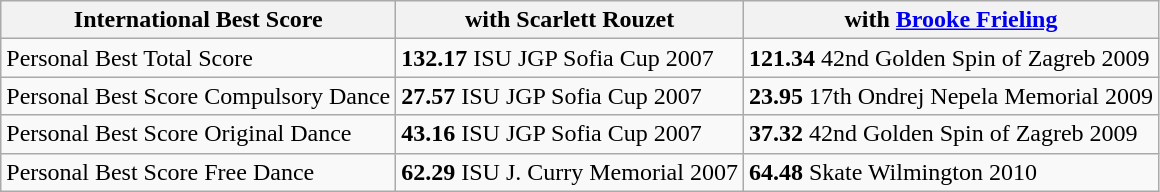<table class="wikitable">
<tr>
<th>International Best Score</th>
<th>with Scarlett Rouzet</th>
<th>with <a href='#'>Brooke Frieling</a></th>
</tr>
<tr>
<td>Personal Best Total Score</td>
<td><strong>132.17</strong> ISU JGP Sofia Cup 2007</td>
<td><strong>121.34</strong> 42nd Golden Spin of Zagreb 2009</td>
</tr>
<tr>
<td>Personal Best Score Compulsory Dance</td>
<td><strong>27.57</strong> ISU JGP Sofia Cup 2007</td>
<td><strong>23.95</strong> 17th Ondrej Nepela Memorial 2009</td>
</tr>
<tr>
<td>Personal Best Score Original Dance</td>
<td><strong>43.16</strong> ISU JGP Sofia Cup 2007</td>
<td><strong>37.32</strong> 42nd Golden Spin of Zagreb 2009</td>
</tr>
<tr>
<td>Personal Best Score Free Dance</td>
<td><strong>62.29</strong> ISU J. Curry Memorial 2007</td>
<td><strong>64.48</strong> Skate Wilmington 2010</td>
</tr>
</table>
